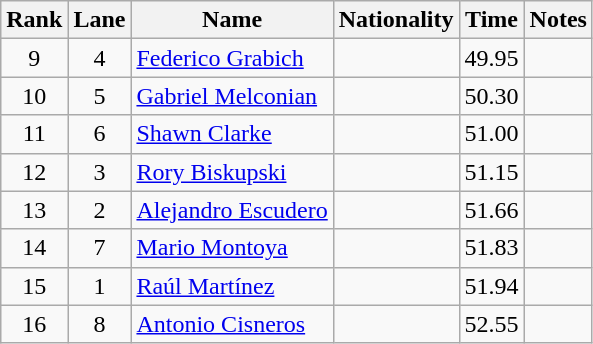<table class="wikitable sortable" style="text-align:center">
<tr>
<th>Rank</th>
<th>Lane</th>
<th>Name</th>
<th>Nationality</th>
<th>Time</th>
<th>Notes</th>
</tr>
<tr>
<td>9</td>
<td>4</td>
<td align=left><a href='#'>Federico Grabich</a></td>
<td align=left></td>
<td>49.95</td>
<td></td>
</tr>
<tr>
<td>10</td>
<td>5</td>
<td align=left><a href='#'>Gabriel Melconian</a></td>
<td align=left></td>
<td>50.30</td>
<td></td>
</tr>
<tr>
<td>11</td>
<td>6</td>
<td align=left><a href='#'>Shawn Clarke</a></td>
<td align=left></td>
<td>51.00</td>
<td></td>
</tr>
<tr>
<td>12</td>
<td>3</td>
<td align=left><a href='#'>Rory Biskupski</a></td>
<td align=left></td>
<td>51.15</td>
<td></td>
</tr>
<tr>
<td>13</td>
<td>2</td>
<td align=left><a href='#'>Alejandro Escudero</a></td>
<td align=left></td>
<td>51.66</td>
<td></td>
</tr>
<tr>
<td>14</td>
<td>7</td>
<td align=left><a href='#'>Mario Montoya</a></td>
<td align=left></td>
<td>51.83</td>
<td></td>
</tr>
<tr>
<td>15</td>
<td>1</td>
<td align=left><a href='#'>Raúl Martínez</a></td>
<td align=left></td>
<td>51.94</td>
<td></td>
</tr>
<tr>
<td>16</td>
<td>8</td>
<td align=left><a href='#'>Antonio Cisneros</a></td>
<td align=left></td>
<td>52.55</td>
<td></td>
</tr>
</table>
